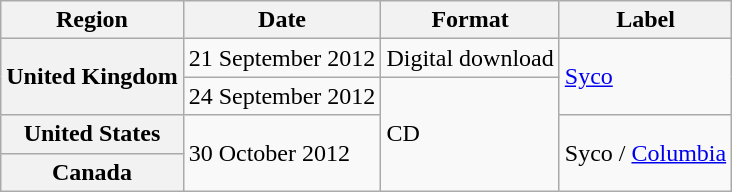<table class="wikitable plainrowheaders">
<tr>
<th scope="col">Region</th>
<th scope="col">Date</th>
<th scope="col">Format</th>
<th scope="col">Label</th>
</tr>
<tr>
<th scope="row" rowspan="2">United Kingdom</th>
<td>21 September 2012</td>
<td>Digital download</td>
<td rowspan="2"><a href='#'>Syco</a></td>
</tr>
<tr>
<td>24 September 2012</td>
<td rowspan="3">CD</td>
</tr>
<tr>
<th scope="row">United States</th>
<td rowspan="2">30 October 2012</td>
<td rowspan="2">Syco / <a href='#'>Columbia</a></td>
</tr>
<tr>
<th scope="row">Canada</th>
</tr>
</table>
